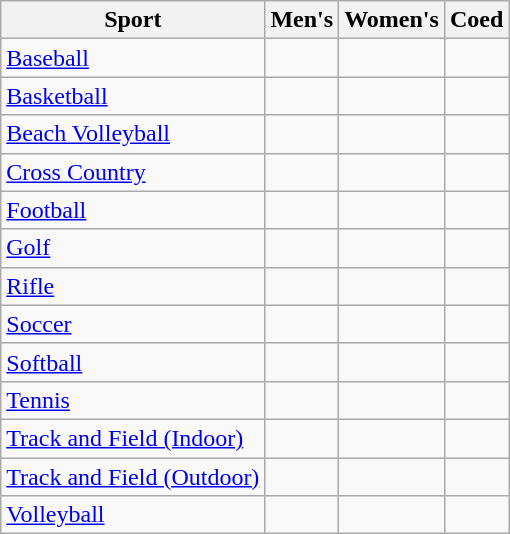<table class="wikitable" style=>
<tr>
<th>Sport</th>
<th>Men's</th>
<th>Women's</th>
<th>Coed</th>
</tr>
<tr>
<td><a href='#'>Baseball</a></td>
<td></td>
<td></td>
<td></td>
</tr>
<tr>
<td><a href='#'>Basketball</a></td>
<td></td>
<td></td>
<td></td>
</tr>
<tr>
<td><a href='#'>Beach Volleyball</a></td>
<td></td>
<td></td>
<td></td>
</tr>
<tr>
<td><a href='#'>Cross Country</a></td>
<td></td>
<td></td>
<td></td>
</tr>
<tr>
<td><a href='#'>Football</a></td>
<td></td>
<td></td>
<td></td>
</tr>
<tr>
<td><a href='#'>Golf</a></td>
<td></td>
<td></td>
<td></td>
</tr>
<tr>
<td><a href='#'>Rifle</a></td>
<td></td>
<td></td>
<td></td>
</tr>
<tr>
<td><a href='#'>Soccer</a></td>
<td></td>
<td></td>
<td></td>
</tr>
<tr>
<td><a href='#'>Softball</a></td>
<td></td>
<td></td>
<td></td>
</tr>
<tr>
<td><a href='#'>Tennis</a></td>
<td></td>
<td></td>
<td></td>
</tr>
<tr>
<td><a href='#'>Track and Field (Indoor)</a></td>
<td></td>
<td></td>
<td></td>
</tr>
<tr>
<td><a href='#'>Track and Field (Outdoor)</a></td>
<td></td>
<td></td>
<td></td>
</tr>
<tr>
<td><a href='#'>Volleyball</a></td>
<td></td>
<td></td>
<td></td>
</tr>
</table>
